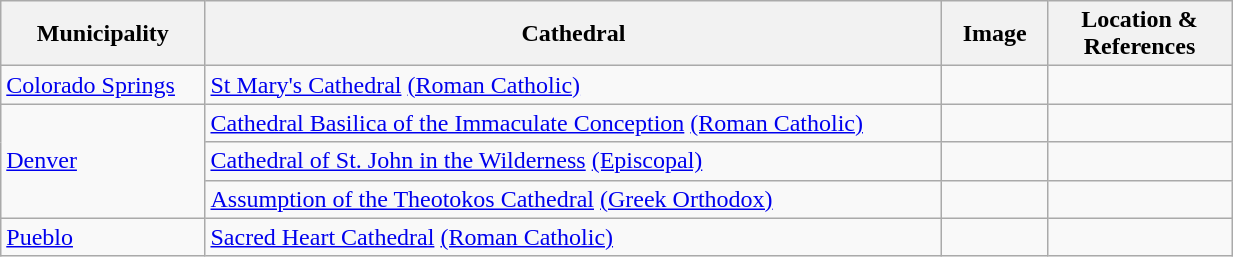<table width=65% class="wikitable">
<tr>
<th width = 10%>Municipality</th>
<th width = 40%>Cathedral</th>
<th width = 5%>Image</th>
<th width = 10%>Location & References</th>
</tr>
<tr>
<td><a href='#'>Colorado Springs</a></td>
<td><a href='#'>St Mary's Cathedral</a> <a href='#'>(Roman Catholic)</a></td>
<td></td>
<td><small></small><br></td>
</tr>
<tr>
<td rowspan=3><a href='#'>Denver</a></td>
<td><a href='#'>Cathedral Basilica of the Immaculate Conception</a> <a href='#'>(Roman Catholic)</a></td>
<td></td>
<td><small></small><br></td>
</tr>
<tr>
<td><a href='#'>Cathedral of St. John in the Wilderness</a> <a href='#'>(Episcopal)</a></td>
<td></td>
<td><small></small><br></td>
</tr>
<tr>
<td><a href='#'>Assumption of the Theotokos Cathedral</a> <a href='#'>(Greek Orthodox)</a></td>
<td></td>
<td><small></small><br></td>
</tr>
<tr>
<td><a href='#'>Pueblo</a></td>
<td><a href='#'>Sacred Heart Cathedral</a> <a href='#'>(Roman Catholic)</a></td>
<td></td>
<td><small></small><br></td>
</tr>
</table>
